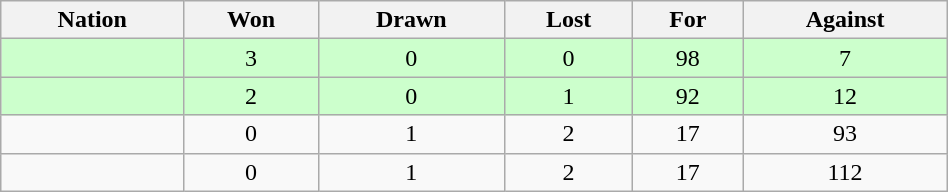<table class="wikitable" border="1" style="text-align: center; width:50%">
<tr>
<th>Nation</th>
<th>Won</th>
<th>Drawn</th>
<th>Lost</th>
<th>For</th>
<th>Against</th>
</tr>
<tr bgcolor=ccffcc>
<td align=left></td>
<td>3</td>
<td>0</td>
<td>0</td>
<td>98</td>
<td>7</td>
</tr>
<tr bgcolor=ccffcc>
<td align=left></td>
<td>2</td>
<td>0</td>
<td>1</td>
<td>92</td>
<td>12</td>
</tr>
<tr>
<td align=left></td>
<td>0</td>
<td>1</td>
<td>2</td>
<td>17</td>
<td>93</td>
</tr>
<tr>
<td align=left></td>
<td>0</td>
<td>1</td>
<td>2</td>
<td>17</td>
<td>112</td>
</tr>
</table>
